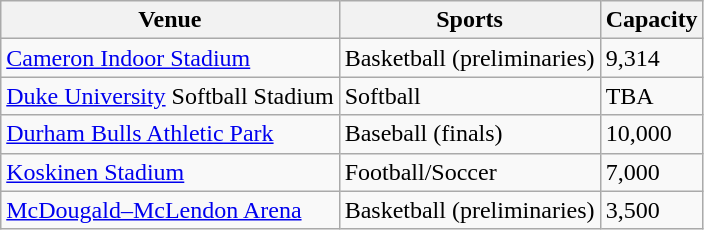<table class="wikitable sortable">
<tr>
<th>Venue</th>
<th>Sports</th>
<th>Capacity</th>
</tr>
<tr>
<td><a href='#'>Cameron Indoor Stadium</a></td>
<td>Basketball (preliminaries)</td>
<td>9,314</td>
</tr>
<tr>
<td><a href='#'>Duke University</a> Softball Stadium</td>
<td>Softball</td>
<td>TBA</td>
</tr>
<tr>
<td><a href='#'>Durham Bulls Athletic Park</a></td>
<td>Baseball (finals)</td>
<td>10,000</td>
</tr>
<tr>
<td><a href='#'>Koskinen Stadium</a></td>
<td>Football/Soccer</td>
<td>7,000</td>
</tr>
<tr>
<td><a href='#'>McDougald–McLendon Arena</a></td>
<td>Basketball (preliminaries)</td>
<td>3,500</td>
</tr>
</table>
